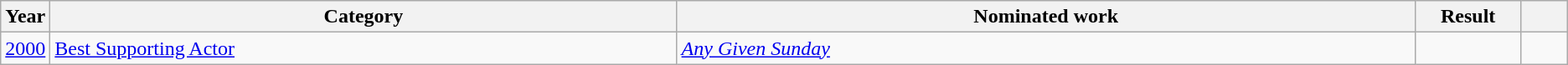<table class=wikitable>
<tr>
<th scope="col" style="width:1em;">Year</th>
<th scope="col" style="width:33em;">Category</th>
<th scope="col" style="width:39em;">Nominated work</th>
<th scope="col" style="width:5em;">Result</th>
<th scope="col" style="width:2em;"></th>
</tr>
<tr>
<td><a href='#'>2000</a></td>
<td><a href='#'>Best Supporting Actor</a></td>
<td><em><a href='#'>Any Given Sunday</a></em></td>
<td></td>
<td></td>
</tr>
</table>
